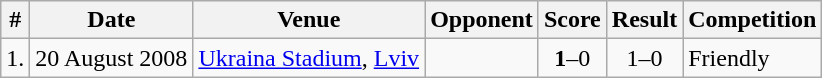<table class="wikitable">
<tr>
<th>#</th>
<th>Date</th>
<th>Venue</th>
<th>Opponent</th>
<th>Score</th>
<th>Result</th>
<th>Competition</th>
</tr>
<tr>
<td>1.</td>
<td>20 August 2008</td>
<td><a href='#'>Ukraina Stadium</a>, <a href='#'>Lviv</a></td>
<td></td>
<td align=center><strong>1</strong>–0</td>
<td align=center>1–0</td>
<td>Friendly</td>
</tr>
</table>
